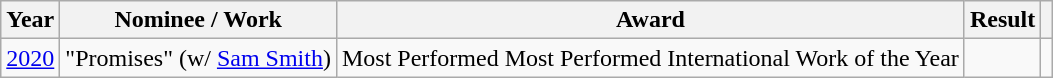<table class="wikitable">
<tr>
<th>Year</th>
<th>Nominee / Work</th>
<th>Award</th>
<th>Result</th>
<th></th>
</tr>
<tr>
<td><a href='#'>2020</a></td>
<td>"Promises" (w/ <a href='#'>Sam Smith</a>)</td>
<td>Most Performed Most Performed International Work of the Year</td>
<td></td>
<td></td>
</tr>
</table>
